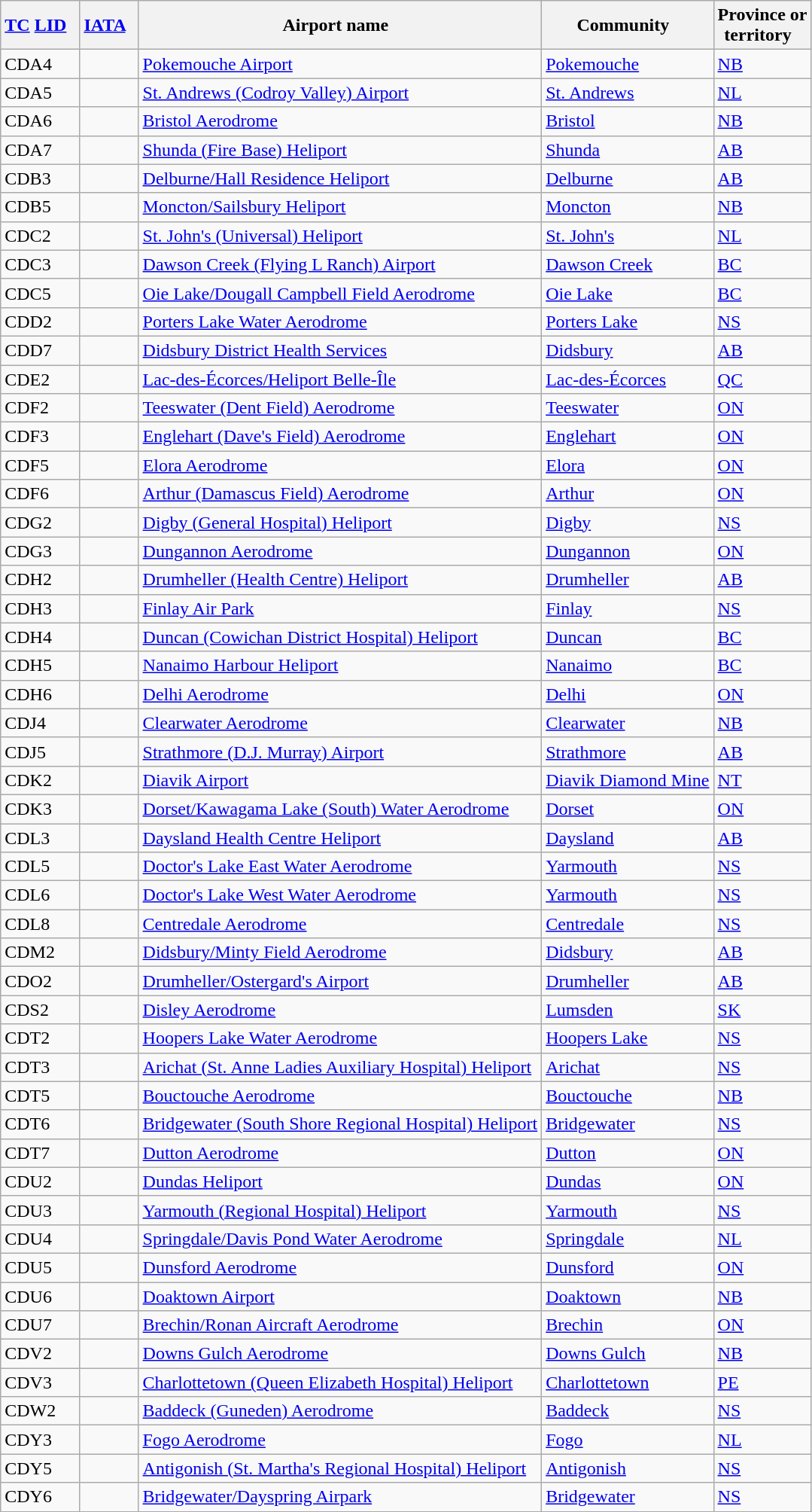<table class="wikitable" style="width:auto;">
<tr>
<th width="*"><a href='#'>TC</a> <a href='#'>LID</a>  </th>
<th width="*"><a href='#'>IATA</a>  </th>
<th width="*">Airport name  </th>
<th width="*">Community  </th>
<th width="*">Province or<br>territory  </th>
</tr>
<tr>
<td>CDA4</td>
<td></td>
<td><a href='#'>Pokemouche Airport</a></td>
<td><a href='#'>Pokemouche</a></td>
<td><a href='#'>NB</a></td>
</tr>
<tr>
<td>CDA5</td>
<td></td>
<td><a href='#'>St. Andrews (Codroy Valley) Airport</a></td>
<td><a href='#'>St. Andrews</a></td>
<td><a href='#'>NL</a></td>
</tr>
<tr>
<td>CDA6</td>
<td></td>
<td><a href='#'>Bristol Aerodrome</a></td>
<td><a href='#'>Bristol</a></td>
<td><a href='#'>NB</a></td>
</tr>
<tr>
<td>CDA7</td>
<td></td>
<td><a href='#'>Shunda (Fire Base) Heliport</a></td>
<td><a href='#'>Shunda</a></td>
<td><a href='#'>AB</a></td>
</tr>
<tr>
<td>CDB3</td>
<td></td>
<td><a href='#'>Delburne/Hall Residence Heliport</a></td>
<td><a href='#'>Delburne</a></td>
<td><a href='#'>AB</a></td>
</tr>
<tr>
<td>CDB5</td>
<td></td>
<td><a href='#'>Moncton/Sailsbury Heliport</a></td>
<td><a href='#'>Moncton</a></td>
<td><a href='#'>NB</a></td>
</tr>
<tr>
<td>CDC2</td>
<td></td>
<td><a href='#'>St. John's (Universal) Heliport</a></td>
<td><a href='#'>St. John's</a></td>
<td><a href='#'>NL</a></td>
</tr>
<tr>
<td>CDC3</td>
<td></td>
<td><a href='#'>Dawson Creek (Flying L Ranch) Airport</a></td>
<td><a href='#'>Dawson Creek</a></td>
<td><a href='#'>BC</a></td>
</tr>
<tr>
<td>CDC5</td>
<td></td>
<td><a href='#'>Oie Lake/Dougall Campbell Field Aerodrome</a></td>
<td><a href='#'>Oie Lake</a></td>
<td><a href='#'>BC</a></td>
</tr>
<tr>
<td>CDD2</td>
<td></td>
<td><a href='#'>Porters Lake Water Aerodrome</a></td>
<td><a href='#'>Porters Lake</a></td>
<td><a href='#'>NS</a></td>
</tr>
<tr>
<td>CDD7</td>
<td></td>
<td><a href='#'>Didsbury District Health Services</a></td>
<td><a href='#'>Didsbury</a></td>
<td><a href='#'>AB</a></td>
</tr>
<tr>
<td>CDE2</td>
<td></td>
<td><a href='#'>Lac-des-Écorces/Heliport Belle-Île</a></td>
<td><a href='#'>Lac-des-Écorces</a></td>
<td><a href='#'>QC</a></td>
</tr>
<tr>
<td>CDF2</td>
<td></td>
<td><a href='#'>Teeswater (Dent Field) Aerodrome</a></td>
<td><a href='#'>Teeswater</a></td>
<td><a href='#'>ON</a></td>
</tr>
<tr>
<td>CDF3</td>
<td></td>
<td><a href='#'>Englehart (Dave's Field) Aerodrome</a></td>
<td><a href='#'>Englehart</a></td>
<td><a href='#'>ON</a></td>
</tr>
<tr>
<td>CDF5</td>
<td></td>
<td><a href='#'>Elora Aerodrome</a></td>
<td><a href='#'>Elora</a></td>
<td><a href='#'>ON</a></td>
</tr>
<tr>
<td>CDF6</td>
<td></td>
<td><a href='#'>Arthur (Damascus Field) Aerodrome</a></td>
<td><a href='#'>Arthur</a></td>
<td><a href='#'>ON</a></td>
</tr>
<tr>
<td>CDG2</td>
<td></td>
<td><a href='#'>Digby (General Hospital) Heliport</a></td>
<td><a href='#'>Digby</a></td>
<td><a href='#'>NS</a></td>
</tr>
<tr>
<td>CDG3</td>
<td></td>
<td><a href='#'>Dungannon Aerodrome</a></td>
<td><a href='#'>Dungannon</a></td>
<td><a href='#'>ON</a></td>
</tr>
<tr>
<td>CDH2</td>
<td></td>
<td><a href='#'>Drumheller (Health Centre) Heliport</a></td>
<td><a href='#'>Drumheller</a></td>
<td><a href='#'>AB</a></td>
</tr>
<tr>
<td>CDH3</td>
<td></td>
<td><a href='#'>Finlay Air Park</a></td>
<td><a href='#'>Finlay</a></td>
<td><a href='#'>NS</a></td>
</tr>
<tr>
<td>CDH4</td>
<td></td>
<td><a href='#'>Duncan (Cowichan District Hospital) Heliport</a></td>
<td><a href='#'>Duncan</a></td>
<td><a href='#'>BC</a></td>
</tr>
<tr>
<td>CDH5</td>
<td></td>
<td><a href='#'>Nanaimo Harbour Heliport</a></td>
<td><a href='#'>Nanaimo</a></td>
<td><a href='#'>BC</a></td>
</tr>
<tr>
<td>CDH6</td>
<td></td>
<td><a href='#'>Delhi Aerodrome</a></td>
<td><a href='#'>Delhi</a></td>
<td><a href='#'>ON</a></td>
</tr>
<tr>
<td>CDJ4</td>
<td></td>
<td><a href='#'>Clearwater Aerodrome</a></td>
<td><a href='#'>Clearwater</a></td>
<td><a href='#'>NB</a></td>
</tr>
<tr>
<td>CDJ5</td>
<td></td>
<td><a href='#'>Strathmore (D.J. Murray) Airport</a></td>
<td><a href='#'>Strathmore</a></td>
<td><a href='#'>AB</a></td>
</tr>
<tr>
<td>CDK2</td>
<td></td>
<td><a href='#'>Diavik Airport</a></td>
<td><a href='#'>Diavik Diamond Mine</a></td>
<td><a href='#'>NT</a></td>
</tr>
<tr>
<td>CDK3</td>
<td></td>
<td><a href='#'>Dorset/Kawagama Lake (South) Water Aerodrome</a></td>
<td><a href='#'>Dorset</a></td>
<td><a href='#'>ON</a></td>
</tr>
<tr>
<td>CDL3</td>
<td></td>
<td><a href='#'>Daysland Health Centre Heliport</a></td>
<td><a href='#'>Daysland</a></td>
<td><a href='#'>AB</a></td>
</tr>
<tr>
<td>CDL5</td>
<td></td>
<td><a href='#'>Doctor's Lake East Water Aerodrome</a></td>
<td><a href='#'>Yarmouth</a></td>
<td><a href='#'>NS</a></td>
</tr>
<tr>
<td>CDL6</td>
<td></td>
<td><a href='#'>Doctor's Lake West Water Aerodrome</a></td>
<td><a href='#'>Yarmouth</a></td>
<td><a href='#'>NS</a></td>
</tr>
<tr>
<td>CDL8</td>
<td></td>
<td><a href='#'>Centredale Aerodrome</a></td>
<td><a href='#'>Centredale</a></td>
<td><a href='#'>NS</a></td>
</tr>
<tr>
<td>CDM2</td>
<td></td>
<td><a href='#'>Didsbury/Minty Field Aerodrome</a></td>
<td><a href='#'>Didsbury</a></td>
<td><a href='#'>AB</a></td>
</tr>
<tr>
<td>CDO2</td>
<td></td>
<td><a href='#'>Drumheller/Ostergard's Airport</a></td>
<td><a href='#'>Drumheller</a></td>
<td><a href='#'>AB</a></td>
</tr>
<tr>
<td>CDS2</td>
<td></td>
<td><a href='#'>Disley Aerodrome</a></td>
<td><a href='#'>Lumsden</a></td>
<td><a href='#'>SK</a></td>
</tr>
<tr>
<td>CDT2</td>
<td></td>
<td><a href='#'>Hoopers Lake Water Aerodrome</a></td>
<td><a href='#'>Hoopers Lake</a></td>
<td><a href='#'>NS</a></td>
</tr>
<tr>
<td>CDT3</td>
<td></td>
<td><a href='#'>Arichat (St. Anne Ladies Auxiliary Hospital) Heliport</a></td>
<td><a href='#'>Arichat</a></td>
<td><a href='#'>NS</a></td>
</tr>
<tr>
<td>CDT5</td>
<td></td>
<td><a href='#'>Bouctouche Aerodrome</a></td>
<td><a href='#'>Bouctouche</a></td>
<td><a href='#'>NB</a></td>
</tr>
<tr>
<td>CDT6</td>
<td></td>
<td><a href='#'>Bridgewater (South Shore Regional Hospital) Heliport</a></td>
<td><a href='#'>Bridgewater</a></td>
<td><a href='#'>NS</a></td>
</tr>
<tr>
<td>CDT7</td>
<td></td>
<td><a href='#'>Dutton Aerodrome</a></td>
<td><a href='#'>Dutton</a></td>
<td><a href='#'>ON</a></td>
</tr>
<tr>
<td>CDU2</td>
<td></td>
<td><a href='#'>Dundas Heliport</a></td>
<td><a href='#'>Dundas</a></td>
<td><a href='#'>ON</a></td>
</tr>
<tr>
<td>CDU3</td>
<td></td>
<td><a href='#'>Yarmouth (Regional Hospital) Heliport</a></td>
<td><a href='#'>Yarmouth</a></td>
<td><a href='#'>NS</a></td>
</tr>
<tr>
<td>CDU4</td>
<td></td>
<td><a href='#'>Springdale/Davis Pond Water Aerodrome</a></td>
<td><a href='#'>Springdale</a></td>
<td><a href='#'>NL</a></td>
</tr>
<tr>
<td>CDU5</td>
<td></td>
<td><a href='#'>Dunsford Aerodrome</a></td>
<td><a href='#'>Dunsford</a></td>
<td><a href='#'>ON</a></td>
</tr>
<tr>
<td>CDU6</td>
<td></td>
<td><a href='#'>Doaktown Airport</a></td>
<td><a href='#'>Doaktown</a></td>
<td><a href='#'>NB</a></td>
</tr>
<tr>
<td>CDU7</td>
<td></td>
<td><a href='#'>Brechin/Ronan Aircraft Aerodrome</a></td>
<td><a href='#'>Brechin</a></td>
<td><a href='#'>ON</a></td>
</tr>
<tr>
<td>CDV2</td>
<td></td>
<td><a href='#'>Downs Gulch Aerodrome</a></td>
<td><a href='#'>Downs Gulch</a></td>
<td><a href='#'>NB</a></td>
</tr>
<tr>
<td>CDV3</td>
<td></td>
<td><a href='#'>Charlottetown (Queen Elizabeth Hospital) Heliport</a></td>
<td><a href='#'>Charlottetown</a></td>
<td><a href='#'>PE</a></td>
</tr>
<tr>
<td>CDW2</td>
<td></td>
<td><a href='#'>Baddeck (Guneden) Aerodrome</a></td>
<td><a href='#'>Baddeck</a></td>
<td><a href='#'>NS</a></td>
</tr>
<tr>
<td>CDY3</td>
<td></td>
<td><a href='#'>Fogo Aerodrome</a></td>
<td><a href='#'>Fogo</a></td>
<td><a href='#'>NL</a></td>
</tr>
<tr>
<td>CDY5</td>
<td></td>
<td><a href='#'>Antigonish (St. Martha's Regional Hospital) Heliport</a></td>
<td><a href='#'>Antigonish</a></td>
<td><a href='#'>NS</a></td>
</tr>
<tr>
<td>CDY6</td>
<td></td>
<td><a href='#'>Bridgewater/Dayspring Airpark</a></td>
<td><a href='#'>Bridgewater</a></td>
<td><a href='#'>NS</a></td>
</tr>
</table>
